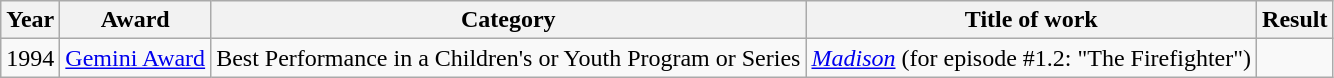<table class="wikitable sortable">
<tr>
<th>Year</th>
<th>Award</th>
<th>Category</th>
<th>Title of work</th>
<th>Result</th>
</tr>
<tr>
<td>1994</td>
<td><a href='#'>Gemini Award</a></td>
<td>Best Performance in a Children's or Youth Program or Series</td>
<td><em><a href='#'>Madison</a></em> (for episode #1.2: "The Firefighter")</td>
<td></td>
</tr>
</table>
